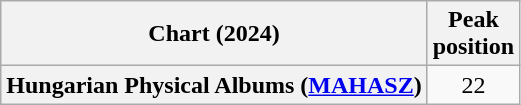<table class="wikitable sortable plainrowheaders" style="text-align:center">
<tr>
<th scope="col">Chart (2024)</th>
<th scope="col">Peak<br>position</th>
</tr>
<tr>
<th scope="row">Hungarian Physical Albums (<a href='#'>MAHASZ</a>)</th>
<td>22</td>
</tr>
</table>
